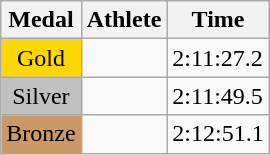<table class="wikitable">
<tr>
<th>Medal</th>
<th>Athlete</th>
<th>Time</th>
</tr>
<tr>
<td style="text-align:center;background-color:gold;">Gold</td>
<td></td>
<td>2:11:27.2</td>
</tr>
<tr>
<td style="text-align:center;background-color:silver;">Silver</td>
<td></td>
<td>2:11:49.5</td>
</tr>
<tr>
<td style="text-align:center;background-color:#CC9966;">Bronze</td>
<td></td>
<td>2:12:51.1</td>
</tr>
</table>
